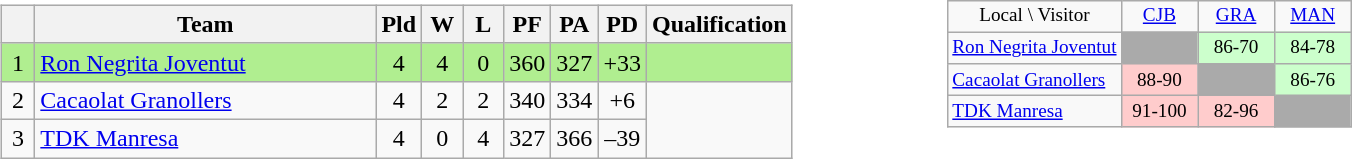<table>
<tr>
<td style="vertical-align:top; width:33%;"><br><table class="wikitable" style="text-align:center">
<tr>
<th width=15></th>
<th width=220>Team</th>
<th width=20>Pld</th>
<th width=20>W</th>
<th width=20>L</th>
<th width=20>PF</th>
<th width=20>PA</th>
<th width=20>PD</th>
<th width=20>Qualification</th>
</tr>
<tr style="background: #B0EE90">
<td>1</td>
<td align=left><a href='#'>Ron Negrita Joventut</a></td>
<td>4</td>
<td>4</td>
<td>0</td>
<td>360</td>
<td>327</td>
<td>+33</td>
<td></td>
</tr>
<tr>
<td>2</td>
<td align=left><a href='#'>Cacaolat Granollers</a></td>
<td>4</td>
<td>2</td>
<td>2</td>
<td>340</td>
<td>334</td>
<td>+6</td>
</tr>
<tr>
<td>3</td>
<td align=left><a href='#'>TDK Manresa</a></td>
<td>4</td>
<td>0</td>
<td>4</td>
<td>327</td>
<td>366</td>
<td>–39</td>
</tr>
</table>
</td>
<td style="vertical-align:top; width:33%;"><br><table class="wikitable" style="text-align:center; font-size:80%">
<tr>
<td>Local \ Visitor</td>
<td width=45><a href='#'>CJB</a></td>
<td width=45><a href='#'>GRA</a></td>
<td width=45><a href='#'>MAN</a></td>
</tr>
<tr>
<td align=left><a href='#'>Ron Negrita Joventut</a></td>
<td style="background:#AAAAAA"></td>
<td style="background:#CFC">86-70</td>
<td style="background:#CFC">84-78</td>
</tr>
<tr>
<td align=left><a href='#'>Cacaolat Granollers</a></td>
<td style="background:#FCC">88-90</td>
<td style="background:#AAAAAA"></td>
<td style="background:#CFC">86-76</td>
</tr>
<tr>
<td align=left><a href='#'>TDK Manresa</a></td>
<td style="background:#FCC">91-100</td>
<td style="background:#FCC">82-96</td>
<td style="background:#AAAAAA"></td>
</tr>
</table>
</td>
</tr>
</table>
